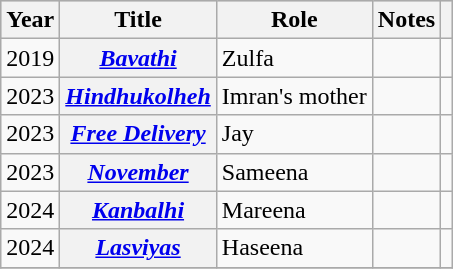<table class="wikitable sortable plainrowheaders">
<tr style="background:#ccc; text-align:center;">
<th scope="col">Year</th>
<th scope="col">Title</th>
<th scope="col">Role</th>
<th scope="col">Notes</th>
<th scope="col" class="unsortable"></th>
</tr>
<tr>
<td>2019</td>
<th scope="row"><em><a href='#'>Bavathi</a></em></th>
<td>Zulfa</td>
<td></td>
<td style="text-align: center;"></td>
</tr>
<tr>
<td>2023</td>
<th scope="row"><em><a href='#'>Hindhukolheh</a></em></th>
<td>Imran's mother</td>
<td></td>
<td style="text-align: center;"></td>
</tr>
<tr>
<td>2023</td>
<th scope="row"><em><a href='#'>Free Delivery</a></em></th>
<td>Jay</td>
<td></td>
<td style="text-align:center;"></td>
</tr>
<tr>
<td>2023</td>
<th scope="row"><em><a href='#'>November</a></em></th>
<td>Sameena</td>
<td></td>
<td style="text-align: center;"></td>
</tr>
<tr>
<td>2024</td>
<th scope="row"><em><a href='#'>Kanbalhi</a></em></th>
<td>Mareena</td>
<td></td>
<td style="text-align:center;"></td>
</tr>
<tr>
<td>2024</td>
<th scope="row"><em><a href='#'>Lasviyas</a></em></th>
<td>Haseena</td>
<td></td>
<td style="text-align:center;"></td>
</tr>
<tr>
</tr>
</table>
